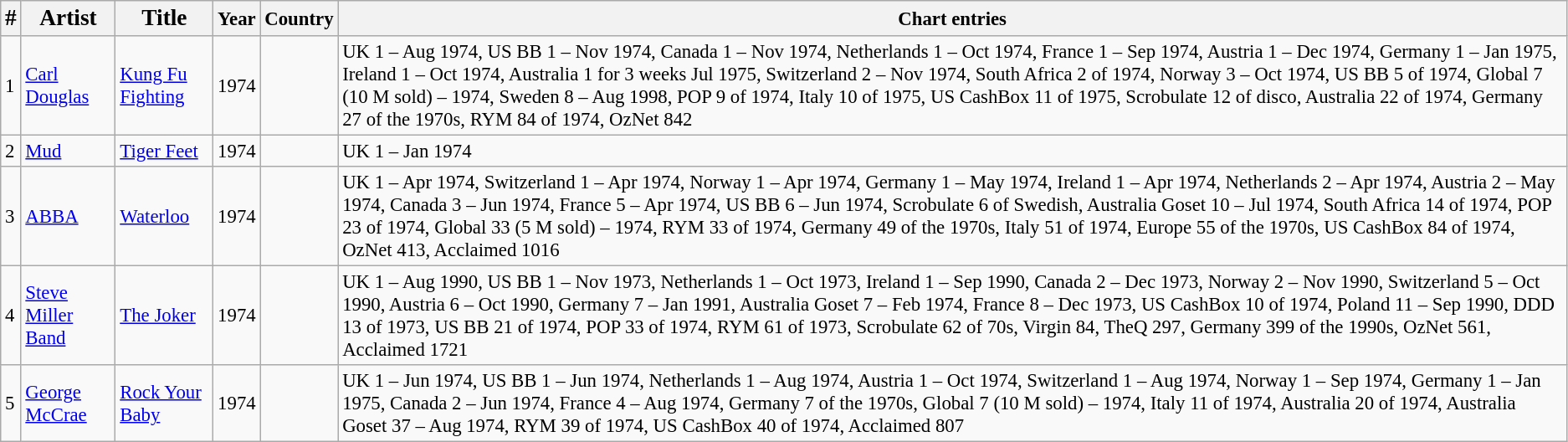<table class="wikitable" style="font-size:95%;">
<tr>
<th><big>#</big></th>
<th><big>Artist</big></th>
<th><big>Title</big></th>
<th>Year</th>
<th>Country</th>
<th>Chart entries</th>
</tr>
<tr>
<td>1</td>
<td><a href='#'>Carl Douglas</a></td>
<td><a href='#'>Kung Fu Fighting</a></td>
<td>1974</td>
<td></td>
<td>UK 1 – Aug 1974, US BB 1 – Nov 1974, Canada 1 – Nov 1974, Netherlands 1 – Oct 1974, France 1 – Sep 1974, Austria 1 – Dec 1974, Germany 1 – Jan 1975, Ireland 1 – Oct 1974, Australia 1 for 3 weeks Jul 1975, Switzerland 2 – Nov 1974, South Africa 2 of 1974, Norway 3 – Oct 1974, US BB 5 of 1974, Global 7 (10 M sold) – 1974, Sweden 8 – Aug 1998, POP 9 of 1974, Italy 10 of 1975, US CashBox 11 of 1975, Scrobulate 12 of disco, Australia 22 of 1974, Germany 27 of the 1970s, RYM 84 of 1974, OzNet 842</td>
</tr>
<tr>
<td>2</td>
<td><a href='#'>Mud</a></td>
<td><a href='#'>Tiger Feet</a></td>
<td>1974</td>
<td></td>
<td>UK 1 – Jan 1974</td>
</tr>
<tr>
<td>3</td>
<td><a href='#'>ABBA</a></td>
<td><a href='#'>Waterloo</a></td>
<td>1974</td>
<td></td>
<td>UK 1 – Apr 1974, Switzerland 1 – Apr 1974, Norway 1 – Apr 1974, Germany 1 – May 1974, Ireland 1 – Apr 1974, Netherlands 2 – Apr 1974, Austria 2 – May 1974, Canada 3 – Jun 1974, France 5 – Apr 1974, US BB 6 – Jun 1974, Scrobulate 6 of Swedish, Australia Goset 10 – Jul 1974, South Africa 14 of 1974, POP 23 of 1974, Global 33 (5 M sold) – 1974, RYM 33 of 1974, Germany 49 of the 1970s, Italy 51 of 1974, Europe 55 of the 1970s, US CashBox 84 of 1974, OzNet 413, Acclaimed 1016</td>
</tr>
<tr>
<td>4</td>
<td><a href='#'>Steve Miller Band</a></td>
<td><a href='#'>The Joker</a></td>
<td>1974</td>
<td></td>
<td>UK 1 – Aug 1990, US BB 1 – Nov 1973, Netherlands 1 – Oct 1973, Ireland 1 – Sep 1990, Canada 2 – Dec 1973, Norway 2 – Nov 1990, Switzerland 5 – Oct 1990, Austria 6 – Oct 1990, Germany 7 – Jan 1991, Australia Goset 7 – Feb 1974, France 8 – Dec 1973, US CashBox 10 of 1974, Poland 11 – Sep 1990, DDD 13 of 1973, US BB 21 of 1974, POP 33 of 1974, RYM 61 of 1973, Scrobulate 62 of 70s, Virgin 84, TheQ 297, Germany 399 of the 1990s, OzNet 561, Acclaimed 1721</td>
</tr>
<tr>
<td>5</td>
<td><a href='#'>George McCrae</a></td>
<td><a href='#'>Rock Your Baby</a></td>
<td>1974</td>
<td></td>
<td>UK 1 – Jun 1974, US BB 1 – Jun 1974, Netherlands 1 – Aug 1974, Austria 1 – Oct 1974, Switzerland 1 – Aug 1974, Norway 1 – Sep 1974, Germany 1 – Jan 1975, Canada 2 – Jun 1974, France 4 – Aug 1974, Germany 7 of the 1970s, Global 7 (10 M sold) – 1974, Italy 11 of 1974, Australia 20 of 1974, Australia Goset 37 – Aug 1974, RYM 39 of 1974, US CashBox 40 of 1974, Acclaimed 807</td>
</tr>
</table>
